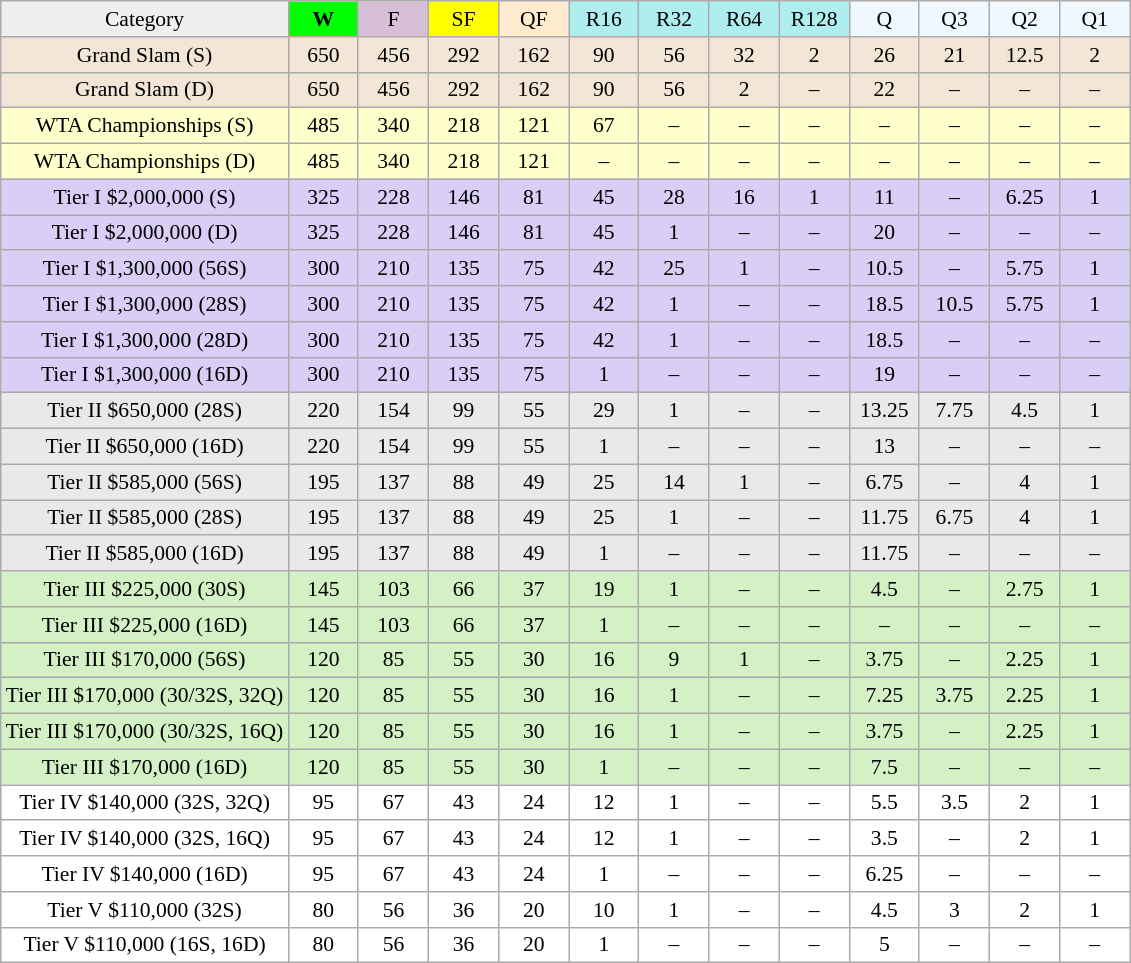<table class="wikitable" style="font-size:90%">
<tr align=center>
<td bgcolor=#efefef>Category</td>
<td width=40 bgcolor=lime><strong>W</strong></td>
<td width=40 bgcolor=#D8BFD8>F</td>
<td width=40 bgcolor=#FFFF00>SF</td>
<td width=40 bgcolor=#ffebcd>QF</td>
<td width=40 bgcolor=#afeeee>R16</td>
<td width=40 bgcolor=#afeeee>R32</td>
<td width=40 bgcolor=#afeeee>R64</td>
<td width=40 bgcolor=#afeeee>R128</td>
<td width=40 bgcolor=#F0F8FF>Q</td>
<td width=40 bgcolor=#F0F8FF>Q3</td>
<td width=40 bgcolor=#F0F8FF>Q2</td>
<td width=40 bgcolor=#F0F8FF>Q1</td>
</tr>
<tr align=center bgcolor=#F3E6D7>
<td>Grand Slam (S)</td>
<td>650</td>
<td>456</td>
<td>292</td>
<td>162</td>
<td>90</td>
<td>56</td>
<td>32</td>
<td>2</td>
<td>26</td>
<td>21</td>
<td>12.5</td>
<td>2</td>
</tr>
<tr align=center bgcolor=#F3E6D7>
<td>Grand Slam (D)</td>
<td>650</td>
<td>456</td>
<td>292</td>
<td>162</td>
<td>90</td>
<td>56</td>
<td>2</td>
<td>–</td>
<td>22</td>
<td>–</td>
<td>–</td>
<td>–</td>
</tr>
<tr align=center bgcolor=#ffffcc>
<td>WTA Championships (S)</td>
<td>485</td>
<td>340</td>
<td>218</td>
<td>121</td>
<td>67</td>
<td>–</td>
<td>–</td>
<td>–</td>
<td>–</td>
<td>–</td>
<td>–</td>
<td>–</td>
</tr>
<tr align=center bgcolor=#ffffcc>
<td>WTA Championships (D)</td>
<td>485</td>
<td>340</td>
<td>218</td>
<td>121</td>
<td>–</td>
<td>–</td>
<td>–</td>
<td>–</td>
<td>–</td>
<td>–</td>
<td>–</td>
<td>–</td>
</tr>
<tr align=center bgcolor=#D8CEF6>
<td>Tier I $2,000,000 (S)</td>
<td>325</td>
<td>228</td>
<td>146</td>
<td>81</td>
<td>45</td>
<td>28</td>
<td>16</td>
<td>1</td>
<td>11</td>
<td>–</td>
<td>6.25</td>
<td>1</td>
</tr>
<tr align=center bgcolor=#D8CEF6>
<td>Tier I $2,000,000 (D)</td>
<td>325</td>
<td>228</td>
<td>146</td>
<td>81</td>
<td>45</td>
<td>1</td>
<td>–</td>
<td>–</td>
<td>20</td>
<td>–</td>
<td>–</td>
<td>–</td>
</tr>
<tr align=center bgcolor=#D8CEF6>
<td>Tier I $1,300,000 (56S)</td>
<td>300</td>
<td>210</td>
<td>135</td>
<td>75</td>
<td>42</td>
<td>25</td>
<td>1</td>
<td>–</td>
<td>10.5</td>
<td>–</td>
<td>5.75</td>
<td>1</td>
</tr>
<tr align=center bgcolor=#D8CEF6>
<td>Tier I $1,300,000 (28S)</td>
<td>300</td>
<td>210</td>
<td>135</td>
<td>75</td>
<td>42</td>
<td>1</td>
<td>–</td>
<td>–</td>
<td>18.5</td>
<td>10.5</td>
<td>5.75</td>
<td>1</td>
</tr>
<tr align=center bgcolor=#D8CEF6>
<td>Tier I $1,300,000 (28D)</td>
<td>300</td>
<td>210</td>
<td>135</td>
<td>75</td>
<td>42</td>
<td>1</td>
<td>–</td>
<td>–</td>
<td>18.5</td>
<td>–</td>
<td>–</td>
<td>–</td>
</tr>
<tr align=center bgcolor=#D8CEF6>
<td>Tier I $1,300,000 (16D)</td>
<td>300</td>
<td>210</td>
<td>135</td>
<td>75</td>
<td>1</td>
<td>–</td>
<td>–</td>
<td>–</td>
<td>19</td>
<td>–</td>
<td>–</td>
<td>–</td>
</tr>
<tr align=center bgcolor=#E9E9E9>
<td>Tier II $650,000 (28S)</td>
<td>220</td>
<td>154</td>
<td>99</td>
<td>55</td>
<td>29</td>
<td>1</td>
<td>–</td>
<td>–</td>
<td>13.25</td>
<td>7.75</td>
<td>4.5</td>
<td>1</td>
</tr>
<tr align=center bgcolor=#E9E9E9>
<td>Tier II $650,000 (16D)</td>
<td>220</td>
<td>154</td>
<td>99</td>
<td>55</td>
<td>1</td>
<td>–</td>
<td>–</td>
<td>–</td>
<td>13</td>
<td>–</td>
<td>–</td>
<td>–</td>
</tr>
<tr align=center bgcolor=#E9E9E9>
<td>Tier II $585,000 (56S)</td>
<td>195</td>
<td>137</td>
<td>88</td>
<td>49</td>
<td>25</td>
<td>14</td>
<td>1</td>
<td>–</td>
<td>6.75</td>
<td>–</td>
<td>4</td>
<td>1</td>
</tr>
<tr align=center bgcolor=#E9E9E9>
<td>Tier II $585,000 (28S)</td>
<td>195</td>
<td>137</td>
<td>88</td>
<td>49</td>
<td>25</td>
<td>1</td>
<td>–</td>
<td>–</td>
<td>11.75</td>
<td>6.75</td>
<td>4</td>
<td>1</td>
</tr>
<tr align=center bgcolor=#E9E9E9>
<td>Tier II $585,000 (16D)</td>
<td>195</td>
<td>137</td>
<td>88</td>
<td>49</td>
<td>1</td>
<td>–</td>
<td>–</td>
<td>–</td>
<td>11.75</td>
<td>–</td>
<td>–</td>
<td>–</td>
</tr>
<tr align=center bgcolor=#D4F1C5>
<td>Tier III $225,000 (30S)</td>
<td>145</td>
<td>103</td>
<td>66</td>
<td>37</td>
<td>19</td>
<td>1</td>
<td>–</td>
<td>–</td>
<td>4.5</td>
<td>–</td>
<td>2.75</td>
<td>1</td>
</tr>
<tr align=center bgcolor=#D4F1C5>
<td>Tier III $225,000 (16D)</td>
<td>145</td>
<td>103</td>
<td>66</td>
<td>37</td>
<td>1</td>
<td>–</td>
<td>–</td>
<td>–</td>
<td>–</td>
<td>–</td>
<td>–</td>
<td>–</td>
</tr>
<tr align=center bgcolor=#D4F1C5>
<td>Tier III $170,000 (56S)</td>
<td>120</td>
<td>85</td>
<td>55</td>
<td>30</td>
<td>16</td>
<td>9</td>
<td>1</td>
<td>–</td>
<td>3.75</td>
<td>–</td>
<td>2.25</td>
<td>1</td>
</tr>
<tr align=center bgcolor=#D4F1C5>
<td>Tier III $170,000 (30/32S, 32Q)</td>
<td>120</td>
<td>85</td>
<td>55</td>
<td>30</td>
<td>16</td>
<td>1</td>
<td>–</td>
<td>–</td>
<td>7.25</td>
<td>3.75</td>
<td>2.25</td>
<td>1</td>
</tr>
<tr align=center bgcolor=#D4F1C5>
<td>Tier III $170,000 (30/32S, 16Q)</td>
<td>120</td>
<td>85</td>
<td>55</td>
<td>30</td>
<td>16</td>
<td>1</td>
<td>–</td>
<td>–</td>
<td>3.75</td>
<td>–</td>
<td>2.25</td>
<td>1</td>
</tr>
<tr align=center bgcolor=#D4F1C5>
<td>Tier III $170,000 (16D)</td>
<td>120</td>
<td>85</td>
<td>55</td>
<td>30</td>
<td>1</td>
<td>–</td>
<td>–</td>
<td>–</td>
<td>7.5</td>
<td>–</td>
<td>–</td>
<td>–</td>
</tr>
<tr align=center bgcolor=#ffffff>
<td>Tier IV $140,000 (32S, 32Q)</td>
<td>95</td>
<td>67</td>
<td>43</td>
<td>24</td>
<td>12</td>
<td>1</td>
<td>–</td>
<td>–</td>
<td>5.5</td>
<td>3.5</td>
<td>2</td>
<td>1</td>
</tr>
<tr align=center bgcolor=#ffffff>
<td>Tier IV $140,000 (32S, 16Q)</td>
<td>95</td>
<td>67</td>
<td>43</td>
<td>24</td>
<td>12</td>
<td>1</td>
<td>–</td>
<td>–</td>
<td>3.5</td>
<td>–</td>
<td>2</td>
<td>1</td>
</tr>
<tr align=center bgcolor=#ffffff>
<td>Tier IV $140,000 (16D)</td>
<td>95</td>
<td>67</td>
<td>43</td>
<td>24</td>
<td>1</td>
<td>–</td>
<td>–</td>
<td>–</td>
<td>6.25</td>
<td>–</td>
<td>–</td>
<td>–</td>
</tr>
<tr align=center bgcolor=#ffffff>
<td>Tier V $110,000 (32S)</td>
<td>80</td>
<td>56</td>
<td>36</td>
<td>20</td>
<td>10</td>
<td>1</td>
<td>–</td>
<td>–</td>
<td>4.5</td>
<td>3</td>
<td>2</td>
<td>1</td>
</tr>
<tr align=center bgcolor=#ffffff>
<td>Tier V $110,000 (16S, 16D)</td>
<td>80</td>
<td>56</td>
<td>36</td>
<td>20</td>
<td>1</td>
<td>–</td>
<td>–</td>
<td>–</td>
<td>5</td>
<td>–</td>
<td>–</td>
<td>–</td>
</tr>
</table>
